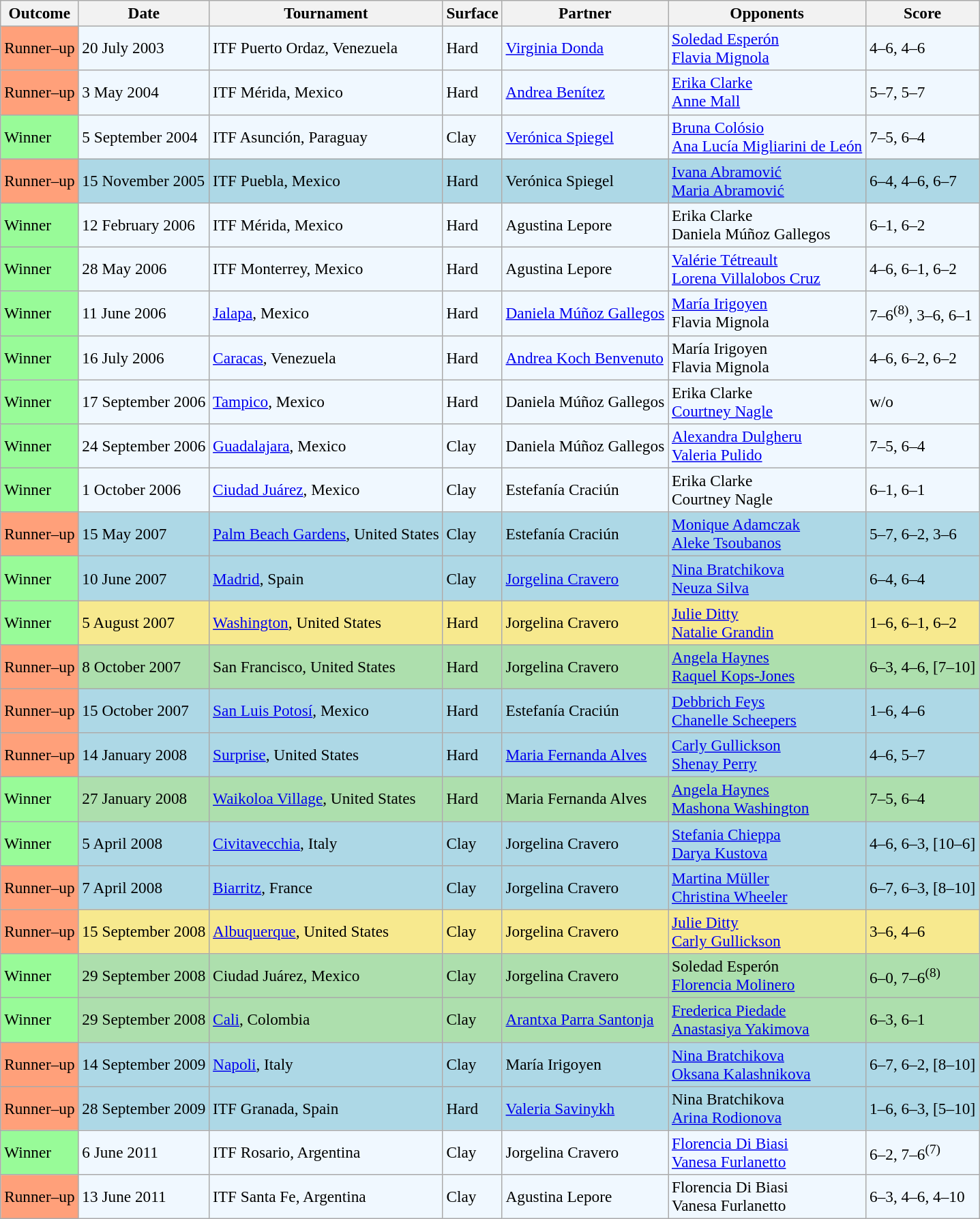<table class="sortable wikitable" style="font-size:97%;">
<tr>
<th>Outcome</th>
<th>Date</th>
<th>Tournament</th>
<th>Surface</th>
<th>Partner</th>
<th>Opponents</th>
<th class="unsortable">Score</th>
</tr>
<tr bgcolor="#f0f8ff">
<td style="background:#ffa07a;">Runner–up</td>
<td>20 July 2003</td>
<td>ITF Puerto Ordaz, Venezuela</td>
<td>Hard</td>
<td> <a href='#'>Virginia Donda</a></td>
<td> <a href='#'>Soledad Esperón</a> <br>  <a href='#'>Flavia Mignola</a></td>
<td>4–6, 4–6</td>
</tr>
<tr bgcolor="#f0f8ff">
<td style="background:#ffa07a;">Runner–up</td>
<td>3 May 2004</td>
<td>ITF Mérida, Mexico</td>
<td>Hard</td>
<td> <a href='#'>Andrea Benítez</a></td>
<td> <a href='#'>Erika Clarke</a> <br>  <a href='#'>Anne Mall</a></td>
<td>5–7, 5–7</td>
</tr>
<tr bgcolor="f0f8ff">
<td style="background:#98fb98;">Winner</td>
<td>5 September 2004</td>
<td>ITF Asunción, Paraguay</td>
<td>Clay</td>
<td> <a href='#'>Verónica Spiegel</a></td>
<td> <a href='#'>Bruna Colósio</a><br> <a href='#'>Ana Lucía Migliarini de León</a></td>
<td>7–5, 6–4</td>
</tr>
<tr bgcolor="lightblue">
<td style="background:#ffa07a;">Runner–up</td>
<td>15 November 2005</td>
<td>ITF Puebla, Mexico</td>
<td>Hard</td>
<td> Verónica Spiegel</td>
<td> <a href='#'>Ivana Abramović</a><br> <a href='#'>Maria Abramović</a></td>
<td>6–4, 4–6, 6–7</td>
</tr>
<tr bgcolor="f0f8ff">
<td style="background:#98fb98;">Winner</td>
<td>12 February 2006</td>
<td>ITF Mérida, Mexico</td>
<td>Hard</td>
<td> Agustina Lepore</td>
<td> Erika Clarke<br> Daniela Múñoz Gallegos</td>
<td>6–1, 6–2</td>
</tr>
<tr bgcolor="f0f8ff">
<td style="background:#98fb98;">Winner</td>
<td>28 May 2006</td>
<td>ITF Monterrey, Mexico</td>
<td>Hard</td>
<td> Agustina Lepore</td>
<td> <a href='#'>Valérie Tétreault</a><br> <a href='#'>Lorena Villalobos Cruz</a></td>
<td>4–6, 6–1, 6–2</td>
</tr>
<tr bgcolor="f0f8ff">
<td style="background:#98fb98;">Winner</td>
<td>11 June 2006</td>
<td><a href='#'>Jalapa</a>, Mexico</td>
<td>Hard</td>
<td> <a href='#'>Daniela Múñoz Gallegos</a></td>
<td> <a href='#'>María Irigoyen</a><br> Flavia Mignola</td>
<td>7–6<sup>(8)</sup>, 3–6, 6–1</td>
</tr>
<tr bgcolor="f0f8ff">
<td style="background:#98fb98;">Winner</td>
<td>16 July 2006</td>
<td><a href='#'>Caracas</a>, Venezuela</td>
<td>Hard</td>
<td> <a href='#'>Andrea Koch Benvenuto</a></td>
<td> María Irigoyen<br> Flavia Mignola</td>
<td>4–6, 6–2, 6–2</td>
</tr>
<tr bgcolor="f0f8ff">
<td style="background:#98fb98;">Winner</td>
<td>17 September 2006</td>
<td><a href='#'>Tampico</a>, Mexico</td>
<td>Hard</td>
<td> Daniela Múñoz Gallegos</td>
<td> Erika Clarke<br> <a href='#'>Courtney Nagle</a></td>
<td>w/o</td>
</tr>
<tr bgcolor="f0f8ff">
<td style="background:#98fb98;">Winner</td>
<td>24 September 2006</td>
<td><a href='#'>Guadalajara</a>, Mexico</td>
<td>Clay</td>
<td> Daniela Múñoz Gallegos</td>
<td> <a href='#'>Alexandra Dulgheru</a><br> <a href='#'>Valeria Pulido</a></td>
<td>7–5, 6–4</td>
</tr>
<tr bgcolor="f0f8ff">
<td style="background:#98fb98;">Winner</td>
<td>1 October 2006</td>
<td><a href='#'>Ciudad Juárez</a>, Mexico</td>
<td>Clay</td>
<td> Estefanía Craciún</td>
<td> Erika Clarke<br> Courtney Nagle</td>
<td>6–1, 6–1</td>
</tr>
<tr bgcolor="lightblue">
<td style="background:#ffa07a;">Runner–up</td>
<td>15 May 2007</td>
<td><a href='#'>Palm Beach Gardens</a>, United States</td>
<td>Clay</td>
<td> Estefanía Craciún</td>
<td> <a href='#'>Monique Adamczak</a><br> <a href='#'>Aleke Tsoubanos</a></td>
<td>5–7, 6–2, 3–6</td>
</tr>
<tr bgcolor="lightblue">
<td style="background:#98fb98;">Winner</td>
<td>10 June 2007</td>
<td><a href='#'>Madrid</a>, Spain</td>
<td>Clay</td>
<td> <a href='#'>Jorgelina Cravero</a></td>
<td> <a href='#'>Nina Bratchikova</a><br> <a href='#'>Neuza Silva</a></td>
<td>6–4, 6–4</td>
</tr>
<tr bgcolor="#F7E98E">
<td style="background:#98fb98;">Winner</td>
<td>5 August 2007</td>
<td><a href='#'>Washington</a>, United States</td>
<td>Hard</td>
<td> Jorgelina Cravero</td>
<td> <a href='#'>Julie Ditty</a><br> <a href='#'>Natalie Grandin</a></td>
<td>1–6, 6–1, 6–2</td>
</tr>
<tr bgcolor="#ADDFAD">
<td style="background:#ffa07a;">Runner–up</td>
<td>8 October 2007</td>
<td>San Francisco, United States</td>
<td>Hard</td>
<td> Jorgelina Cravero</td>
<td> <a href='#'>Angela Haynes</a><br> <a href='#'>Raquel Kops-Jones</a></td>
<td>6–3, 4–6, [7–10]</td>
</tr>
<tr bgcolor="lightblue">
<td style="background:#ffa07a;">Runner–up</td>
<td>15 October 2007</td>
<td><a href='#'>San Luis Potosí</a>, Mexico</td>
<td>Hard</td>
<td> Estefanía Craciún</td>
<td> <a href='#'>Debbrich Feys</a><br> <a href='#'>Chanelle Scheepers</a></td>
<td>1–6, 4–6</td>
</tr>
<tr bgcolor="lightblue">
<td style="background:#ffa07a;">Runner–up</td>
<td>14 January 2008</td>
<td><a href='#'>Surprise</a>, United States</td>
<td>Hard</td>
<td> <a href='#'>Maria Fernanda Alves</a></td>
<td> <a href='#'>Carly Gullickson</a><br> <a href='#'>Shenay Perry</a></td>
<td>4–6, 5–7</td>
</tr>
<tr bgcolor="#ADDFAD">
<td style="background:#98fb98;">Winner</td>
<td>27 January 2008</td>
<td><a href='#'>Waikoloa Village</a>, United States</td>
<td>Hard</td>
<td> Maria Fernanda Alves</td>
<td> <a href='#'>Angela Haynes</a><br> <a href='#'>Mashona Washington</a></td>
<td>7–5, 6–4</td>
</tr>
<tr bgcolor="lightblue">
<td style="background:#98fb98;">Winner</td>
<td>5 April 2008</td>
<td><a href='#'>Civitavecchia</a>, Italy</td>
<td>Clay</td>
<td> Jorgelina Cravero</td>
<td> <a href='#'>Stefania Chieppa</a><br> <a href='#'>Darya Kustova</a></td>
<td>4–6, 6–3, [10–6]</td>
</tr>
<tr bgcolor="lightblue">
<td style="background:#ffa07a;">Runner–up</td>
<td>7 April 2008</td>
<td><a href='#'>Biarritz</a>, France</td>
<td>Clay</td>
<td> Jorgelina Cravero</td>
<td> <a href='#'>Martina Müller</a><br> <a href='#'>Christina Wheeler</a></td>
<td>6–7, 6–3, [8–10]</td>
</tr>
<tr bgcolor="#F7E98E">
<td style="background:#ffa07a;">Runner–up</td>
<td>15 September 2008</td>
<td><a href='#'>Albuquerque</a>, United States</td>
<td>Clay</td>
<td> Jorgelina Cravero</td>
<td> <a href='#'>Julie Ditty</a><br> <a href='#'>Carly Gullickson</a></td>
<td>3–6, 4–6</td>
</tr>
<tr bgcolor="#ADDFAD">
<td style="background:#98fb98;">Winner</td>
<td>29 September 2008</td>
<td>Ciudad Juárez, Mexico</td>
<td>Clay</td>
<td> Jorgelina Cravero</td>
<td> Soledad Esperón<br> <a href='#'>Florencia Molinero</a></td>
<td>6–0, 7–6<sup>(8)</sup></td>
</tr>
<tr bgcolor="#ADDFAD">
<td style="background:#98fb98;">Winner</td>
<td>29 September 2008</td>
<td><a href='#'>Cali</a>, Colombia</td>
<td>Clay</td>
<td> <a href='#'>Arantxa Parra Santonja</a></td>
<td> <a href='#'>Frederica Piedade</a><br> <a href='#'>Anastasiya Yakimova</a></td>
<td>6–3, 6–1</td>
</tr>
<tr bgcolor="lightblue">
<td style="background:#ffa07a;">Runner–up</td>
<td>14 September 2009</td>
<td><a href='#'>Napoli</a>, Italy</td>
<td>Clay</td>
<td> María Irigoyen</td>
<td> <a href='#'>Nina Bratchikova</a><br> <a href='#'>Oksana Kalashnikova</a></td>
<td>6–7, 6–2, [8–10]</td>
</tr>
<tr bgcolor="lightblue">
<td style="background:#ffa07a;">Runner–up</td>
<td>28 September 2009</td>
<td>ITF Granada, Spain</td>
<td>Hard</td>
<td> <a href='#'>Valeria Savinykh</a></td>
<td> Nina Bratchikova<br> <a href='#'>Arina Rodionova</a></td>
<td>1–6, 6–3, [5–10]</td>
</tr>
<tr bgcolor="#f0f8ff">
<td style="background:#98fb98;">Winner</td>
<td>6 June 2011</td>
<td>ITF Rosario, Argentina</td>
<td>Clay</td>
<td> Jorgelina Cravero</td>
<td> <a href='#'>Florencia Di Biasi</a><br> <a href='#'>Vanesa Furlanetto</a></td>
<td>6–2, 7–6<sup>(7)</sup></td>
</tr>
<tr bgcolor="#f0f8ff">
<td style="background:#ffa07a;">Runner–up</td>
<td>13 June 2011</td>
<td>ITF Santa Fe, Argentina</td>
<td>Clay</td>
<td> Agustina Lepore</td>
<td> Florencia Di Biasi<br> Vanesa Furlanetto</td>
<td>6–3, 4–6, 4–10</td>
</tr>
</table>
